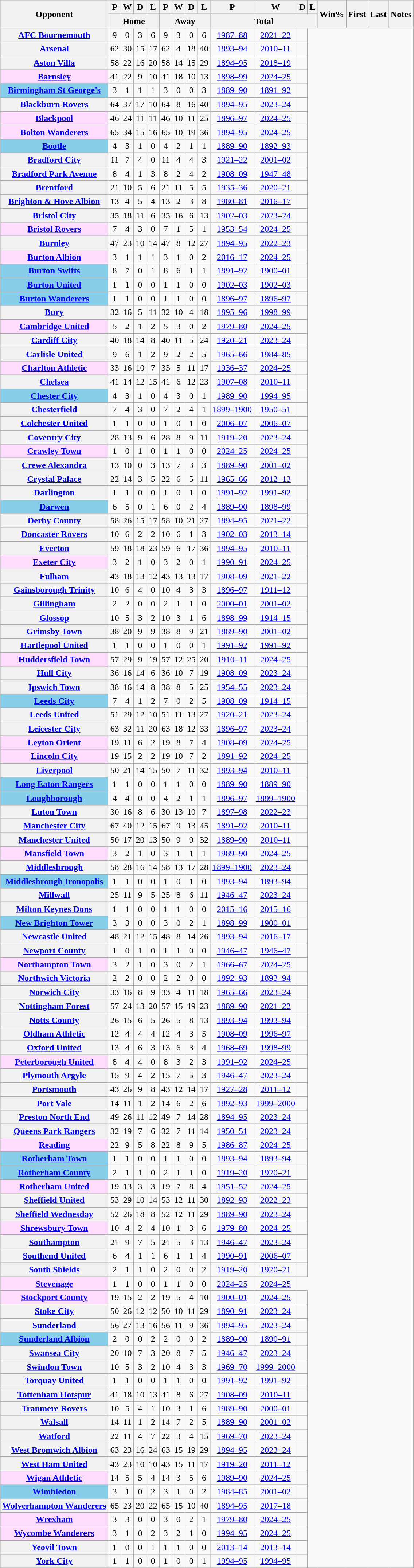<table class="wikitable plainrowheaders sortable" style="text-align:center">
<tr>
<th scope=col rowspan=2>Opponent</th>
<th scope=col>P</th>
<th scope=col>W</th>
<th scope=col>D</th>
<th scope=col>L</th>
<th scope=col>P</th>
<th scope=col>W</th>
<th scope=col>D</th>
<th scope=col>L</th>
<th scope=col>P</th>
<th scope=col>W</th>
<th scope=col>D</th>
<th scope=col>L</th>
<th scope=col rowspan=2>Win%</th>
<th scope=col rowspan=2>First</th>
<th scope=col rowspan=2>Last</th>
<th scope=col rowspan=2 class="unsortable">Notes</th>
</tr>
<tr class="unsortable">
<th colspan=4>Home</th>
<th colspan=4>Away</th>
<th colspan=4>Total</th>
</tr>
<tr>
<th scope=row><a href='#'>AFC Bournemouth</a></th>
<td>9</td>
<td>0</td>
<td>3</td>
<td>6</td>
<td>9</td>
<td>3</td>
<td>0</td>
<td>6<br></td>
<td><a href='#'>1987–88</a></td>
<td><a href='#'>2021–22</a></td>
<td></td>
</tr>
<tr>
<th scope=row><a href='#'>Arsenal</a></th>
<td>62</td>
<td>30</td>
<td>15</td>
<td>17</td>
<td>62</td>
<td>4</td>
<td>18</td>
<td>40<br></td>
<td><a href='#'>1893–94</a></td>
<td><a href='#'>2010–11</a></td>
<td></td>
</tr>
<tr>
<th scope=row><a href='#'>Aston Villa</a></th>
<td>58</td>
<td>22</td>
<td>16</td>
<td>20</td>
<td>58</td>
<td>14</td>
<td>15</td>
<td>29<br></td>
<td><a href='#'>1894–95</a></td>
<td><a href='#'>2018–19</a></td>
<td></td>
</tr>
<tr>
<th scope=row style=background:#ffddff><a href='#'>Barnsley</a> </th>
<td>41</td>
<td>22</td>
<td>9</td>
<td>10</td>
<td>41</td>
<td>18</td>
<td>10</td>
<td>13<br></td>
<td><a href='#'>1898–99</a></td>
<td><a href='#'>2024–25</a></td>
<td></td>
</tr>
<tr>
<th scope=row style=background:#87ceeb><a href='#'>Birmingham St George's</a> </th>
<td>3</td>
<td>1</td>
<td>1</td>
<td>1</td>
<td>3</td>
<td>0</td>
<td>0</td>
<td>3<br></td>
<td><a href='#'>1889–90</a></td>
<td><a href='#'>1891–92</a></td>
<td></td>
</tr>
<tr>
<th scope=row><a href='#'>Blackburn Rovers</a></th>
<td>64</td>
<td>37</td>
<td>17</td>
<td>10</td>
<td>64</td>
<td>8</td>
<td>16</td>
<td>40<br></td>
<td><a href='#'>1894–95</a></td>
<td><a href='#'>2023–24</a></td>
<td></td>
</tr>
<tr>
<th scope=row style=background:#ffddff><a href='#'>Blackpool</a> </th>
<td>46</td>
<td>24</td>
<td>11</td>
<td>11</td>
<td>46</td>
<td>10</td>
<td>11</td>
<td>25<br></td>
<td><a href='#'>1896–97</a></td>
<td><a href='#'>2024–25</a></td>
<td></td>
</tr>
<tr>
<th scope=row style=background:#ffddff><a href='#'>Bolton Wanderers</a> </th>
<td>65</td>
<td>34</td>
<td>15</td>
<td>16</td>
<td>65</td>
<td>10</td>
<td>19</td>
<td>36<br></td>
<td><a href='#'>1894–95</a></td>
<td><a href='#'>2024–25</a></td>
<td></td>
</tr>
<tr>
<th scope=row style=background:#87ceeb><a href='#'>Bootle</a> </th>
<td>4</td>
<td>3</td>
<td>1</td>
<td>0</td>
<td>4</td>
<td>2</td>
<td>1</td>
<td>1<br></td>
<td><a href='#'>1889–90</a></td>
<td><a href='#'>1892–93</a></td>
<td></td>
</tr>
<tr>
<th scope=row><a href='#'>Bradford City</a></th>
<td>11</td>
<td>7</td>
<td>4</td>
<td>0</td>
<td>11</td>
<td>4</td>
<td>4</td>
<td>3<br></td>
<td><a href='#'>1921–22</a></td>
<td><a href='#'>2001–02</a></td>
<td></td>
</tr>
<tr>
<th scope=row><a href='#'>Bradford Park Avenue</a></th>
<td>8</td>
<td>4</td>
<td>1</td>
<td>3</td>
<td>8</td>
<td>2</td>
<td>4</td>
<td>2<br></td>
<td><a href='#'>1908–09</a></td>
<td><a href='#'>1947–48</a></td>
<td></td>
</tr>
<tr>
<th scope=row><a href='#'>Brentford</a></th>
<td>21</td>
<td>10</td>
<td>5</td>
<td>6</td>
<td>21</td>
<td>11</td>
<td>5</td>
<td>5<br></td>
<td><a href='#'>1935–36</a></td>
<td><a href='#'>2020–21</a></td>
<td></td>
</tr>
<tr>
<th scope=row><a href='#'>Brighton & Hove Albion</a></th>
<td>13</td>
<td>4</td>
<td>5</td>
<td>4</td>
<td>13</td>
<td>2</td>
<td>3</td>
<td>8<br></td>
<td><a href='#'>1980–81</a></td>
<td><a href='#'>2016–17</a></td>
<td></td>
</tr>
<tr>
<th scope=row><a href='#'>Bristol City</a></th>
<td>35</td>
<td>18</td>
<td>11</td>
<td>6</td>
<td>35</td>
<td>16</td>
<td>6</td>
<td>13<br></td>
<td><a href='#'>1902–03</a></td>
<td><a href='#'>2023–24</a></td>
<td></td>
</tr>
<tr>
<th scope=row style=background:#ffddff><a href='#'>Bristol Rovers</a> </th>
<td>7</td>
<td>4</td>
<td>3</td>
<td>0</td>
<td>7</td>
<td>1</td>
<td>5</td>
<td>1<br></td>
<td><a href='#'>1953–54</a></td>
<td><a href='#'>2024–25</a></td>
<td></td>
</tr>
<tr>
<th scope=row><a href='#'>Burnley</a></th>
<td>47</td>
<td>23</td>
<td>10</td>
<td>14</td>
<td>47</td>
<td>8</td>
<td>12</td>
<td>27<br></td>
<td><a href='#'>1894–95</a></td>
<td><a href='#'>2022–23</a></td>
<td></td>
</tr>
<tr>
<th scope=row style=background:#ffddff><a href='#'>Burton Albion</a> </th>
<td>3</td>
<td>1</td>
<td>1</td>
<td>1</td>
<td>3</td>
<td>1</td>
<td>0</td>
<td>2<br></td>
<td><a href='#'>2016–17</a></td>
<td><a href='#'>2024–25</a></td>
<td></td>
</tr>
<tr>
<th scope=row style=background:#87ceeb><a href='#'>Burton Swifts</a> </th>
<td>8</td>
<td>7</td>
<td>0</td>
<td>1</td>
<td>8</td>
<td>6</td>
<td>1</td>
<td>1<br></td>
<td><a href='#'>1891–92</a></td>
<td><a href='#'>1900–01</a></td>
<td></td>
</tr>
<tr>
<th scope=row style=background:#87ceeb><a href='#'>Burton United</a> </th>
<td>1</td>
<td>1</td>
<td>0</td>
<td>0</td>
<td>1</td>
<td>1</td>
<td>0</td>
<td>0<br></td>
<td><a href='#'>1902–03</a></td>
<td><a href='#'>1902–03</a></td>
<td></td>
</tr>
<tr>
<th scope=row style=background:#87ceeb><a href='#'>Burton Wanderers</a> </th>
<td>1</td>
<td>1</td>
<td>0</td>
<td>0</td>
<td>1</td>
<td>1</td>
<td>0</td>
<td>0<br></td>
<td><a href='#'>1896–97</a></td>
<td><a href='#'>1896–97</a></td>
<td></td>
</tr>
<tr>
<th scope=row><a href='#'>Bury</a></th>
<td>32</td>
<td>16</td>
<td>5</td>
<td>11</td>
<td>32</td>
<td>10</td>
<td>4</td>
<td>18<br></td>
<td><a href='#'>1895–96</a></td>
<td><a href='#'>1998–99</a></td>
<td></td>
</tr>
<tr>
<th scope=row style=background:#ffddff><a href='#'>Cambridge United</a> </th>
<td>5</td>
<td>2</td>
<td>1</td>
<td>2</td>
<td>5</td>
<td>3</td>
<td>0</td>
<td>2<br></td>
<td><a href='#'>1979–80</a></td>
<td><a href='#'>2024–25</a></td>
<td></td>
</tr>
<tr>
<th scope=row><a href='#'>Cardiff City</a></th>
<td>40</td>
<td>18</td>
<td>14</td>
<td>8</td>
<td>40</td>
<td>11</td>
<td>5</td>
<td>24<br></td>
<td><a href='#'>1920–21</a></td>
<td><a href='#'>2023–24</a></td>
<td></td>
</tr>
<tr>
<th scope=row><a href='#'>Carlisle United</a></th>
<td>9</td>
<td>6</td>
<td>1</td>
<td>2</td>
<td>9</td>
<td>2</td>
<td>2</td>
<td>5<br></td>
<td><a href='#'>1965–66</a></td>
<td><a href='#'>1984–85</a></td>
<td></td>
</tr>
<tr>
<th scope=row style=background:#ffddff><a href='#'>Charlton Athletic</a> </th>
<td>33</td>
<td>16</td>
<td>10</td>
<td>7</td>
<td>33</td>
<td>5</td>
<td>11</td>
<td>17<br></td>
<td><a href='#'>1936–37</a></td>
<td><a href='#'>2024–25</a></td>
<td></td>
</tr>
<tr>
<th scope=row><a href='#'>Chelsea</a></th>
<td>41</td>
<td>14</td>
<td>12</td>
<td>15</td>
<td>41</td>
<td>6</td>
<td>12</td>
<td>23<br></td>
<td><a href='#'>1907–08</a></td>
<td><a href='#'>2010–11</a></td>
<td></td>
</tr>
<tr>
<th scope=row style=background:#87ceeb><a href='#'>Chester City</a> </th>
<td>4</td>
<td>3</td>
<td>1</td>
<td>0</td>
<td>4</td>
<td>3</td>
<td>0</td>
<td>1<br></td>
<td><a href='#'>1989–90</a></td>
<td><a href='#'>1994–95</a></td>
<td></td>
</tr>
<tr>
<th scope=row><a href='#'>Chesterfield</a></th>
<td>7</td>
<td>4</td>
<td>3</td>
<td>0</td>
<td>7</td>
<td>2</td>
<td>4</td>
<td>1<br></td>
<td><a href='#'>1899–1900</a></td>
<td><a href='#'>1950–51</a></td>
<td></td>
</tr>
<tr>
<th scope=row><a href='#'>Colchester United</a></th>
<td>1</td>
<td>1</td>
<td>0</td>
<td>0</td>
<td>1</td>
<td>0</td>
<td>1</td>
<td>0<br></td>
<td><a href='#'>2006–07</a></td>
<td><a href='#'>2006–07</a></td>
<td></td>
</tr>
<tr>
<th scope=row><a href='#'>Coventry City</a></th>
<td>28</td>
<td>13</td>
<td>9</td>
<td>6</td>
<td>28</td>
<td>8</td>
<td>9</td>
<td>11<br></td>
<td><a href='#'>1919–20</a></td>
<td><a href='#'>2023–24</a></td>
<td></td>
</tr>
<tr>
<th scope=row style=background:#ffddff><a href='#'>Crawley Town</a> </th>
<td>1</td>
<td>0</td>
<td>1</td>
<td>0</td>
<td>1</td>
<td>1</td>
<td>0</td>
<td>0<br></td>
<td><a href='#'>2024–25</a></td>
<td><a href='#'>2024–25</a></td>
<td></td>
</tr>
<tr>
<th scope=row><a href='#'>Crewe Alexandra</a></th>
<td>13</td>
<td>10</td>
<td>0</td>
<td>3</td>
<td>13</td>
<td>7</td>
<td>3</td>
<td>3<br></td>
<td><a href='#'>1889–90</a></td>
<td><a href='#'>2001–02</a></td>
<td></td>
</tr>
<tr>
<th scope=row><a href='#'>Crystal Palace</a></th>
<td>22</td>
<td>14</td>
<td>3</td>
<td>5</td>
<td>22</td>
<td>6</td>
<td>5</td>
<td>11<br></td>
<td><a href='#'>1965–66</a></td>
<td><a href='#'>2012–13</a></td>
<td></td>
</tr>
<tr>
<th scope=row><a href='#'>Darlington</a></th>
<td>1</td>
<td>1</td>
<td>0</td>
<td>0</td>
<td>1</td>
<td>0</td>
<td>1</td>
<td>0<br></td>
<td><a href='#'>1991–92</a></td>
<td><a href='#'>1991–92</a></td>
<td></td>
</tr>
<tr>
<th scope=row style=background:#87ceeb><a href='#'>Darwen</a> </th>
<td>6</td>
<td>5</td>
<td>0</td>
<td>1</td>
<td>6</td>
<td>0</td>
<td>2</td>
<td>4<br></td>
<td><a href='#'>1889–90</a></td>
<td><a href='#'>1898–99</a></td>
<td></td>
</tr>
<tr>
<th scope=row><a href='#'>Derby County</a></th>
<td>58</td>
<td>26</td>
<td>15</td>
<td>17</td>
<td>58</td>
<td>10</td>
<td>21</td>
<td>27<br></td>
<td><a href='#'>1894–95</a></td>
<td><a href='#'>2021–22</a></td>
<td></td>
</tr>
<tr>
<th scope=row><a href='#'>Doncaster Rovers</a></th>
<td>10</td>
<td>6</td>
<td>2</td>
<td>2</td>
<td>10</td>
<td>6</td>
<td>1</td>
<td>3<br></td>
<td><a href='#'>1902–03</a></td>
<td><a href='#'>2013–14</a></td>
<td></td>
</tr>
<tr>
<th scope=row><a href='#'>Everton</a></th>
<td>59</td>
<td>18</td>
<td>18</td>
<td>23</td>
<td>59</td>
<td>6</td>
<td>17</td>
<td>36<br></td>
<td><a href='#'>1894–95</a></td>
<td><a href='#'>2010–11</a></td>
<td></td>
</tr>
<tr>
<th scope=row style=background:#ffddff><a href='#'>Exeter City</a> </th>
<td>3</td>
<td>2</td>
<td>1</td>
<td>0</td>
<td>3</td>
<td>2</td>
<td>0</td>
<td>1<br></td>
<td><a href='#'>1990–91</a></td>
<td><a href='#'>2024–25</a></td>
<td></td>
</tr>
<tr>
<th scope=row><a href='#'>Fulham</a></th>
<td>43</td>
<td>18</td>
<td>13</td>
<td>12</td>
<td>43</td>
<td>13</td>
<td>13</td>
<td>17<br></td>
<td><a href='#'>1908–09</a></td>
<td><a href='#'>2021–22</a></td>
<td></td>
</tr>
<tr>
<th scope=row><a href='#'>Gainsborough Trinity</a></th>
<td>10</td>
<td>6</td>
<td>4</td>
<td>0</td>
<td>10</td>
<td>4</td>
<td>3</td>
<td>3<br></td>
<td><a href='#'>1896–97</a></td>
<td><a href='#'>1911–12</a></td>
<td></td>
</tr>
<tr>
<th scope=row><a href='#'>Gillingham</a></th>
<td>2</td>
<td>2</td>
<td>0</td>
<td>0</td>
<td>2</td>
<td>1</td>
<td>1</td>
<td>0<br></td>
<td><a href='#'>2000–01</a></td>
<td><a href='#'>2001–02</a></td>
<td></td>
</tr>
<tr>
<th scope=row><a href='#'>Glossop</a></th>
<td>10</td>
<td>5</td>
<td>3</td>
<td>2</td>
<td>10</td>
<td>3</td>
<td>1</td>
<td>6<br></td>
<td><a href='#'>1898–99</a></td>
<td><a href='#'>1914–15</a></td>
<td></td>
</tr>
<tr>
<th scope=row><a href='#'>Grimsby Town</a></th>
<td>38</td>
<td>20</td>
<td>9</td>
<td>9</td>
<td>38</td>
<td>8</td>
<td>9</td>
<td>21<br></td>
<td><a href='#'>1889–90</a></td>
<td><a href='#'>2001–02</a></td>
<td></td>
</tr>
<tr>
<th scope=row><a href='#'>Hartlepool United</a></th>
<td>1</td>
<td>1</td>
<td>0</td>
<td>0</td>
<td>1</td>
<td>0</td>
<td>0</td>
<td>1<br></td>
<td><a href='#'>1991–92</a></td>
<td><a href='#'>1991–92</a></td>
<td></td>
</tr>
<tr>
<th scope=row style=background:#ffddff><a href='#'>Huddersfield Town</a> </th>
<td>57</td>
<td>29</td>
<td>9</td>
<td>19</td>
<td>57</td>
<td>12</td>
<td>25</td>
<td>20<br></td>
<td><a href='#'>1910–11</a></td>
<td><a href='#'>2024–25</a></td>
<td></td>
</tr>
<tr>
<th scope=row><a href='#'>Hull City</a></th>
<td>36</td>
<td>16</td>
<td>14</td>
<td>6</td>
<td>36</td>
<td>10</td>
<td>7</td>
<td>19<br></td>
<td><a href='#'>1908–09</a></td>
<td><a href='#'>2023–24</a></td>
<td></td>
</tr>
<tr>
<th scope=row><a href='#'>Ipswich Town</a></th>
<td>38</td>
<td>16</td>
<td>14</td>
<td>8</td>
<td>38</td>
<td>8</td>
<td>5</td>
<td>25<br></td>
<td><a href='#'>1954–55</a></td>
<td><a href='#'>2023–24</a></td>
<td></td>
</tr>
<tr>
<th scope=row style=background:#87ceeb><a href='#'>Leeds City</a> </th>
<td>7</td>
<td>4</td>
<td>1</td>
<td>2</td>
<td>7</td>
<td>0</td>
<td>2</td>
<td>5<br></td>
<td><a href='#'>1908–09</a></td>
<td><a href='#'>1914–15</a></td>
<td></td>
</tr>
<tr>
<th scope=row><a href='#'>Leeds United</a></th>
<td>51</td>
<td>29</td>
<td>12</td>
<td>10</td>
<td>51</td>
<td>11</td>
<td>13</td>
<td>27<br></td>
<td><a href='#'>1920–21</a></td>
<td><a href='#'>2023–24</a></td>
<td></td>
</tr>
<tr>
<th scope=row><a href='#'>Leicester City</a></th>
<td>63</td>
<td>32</td>
<td>11</td>
<td>20</td>
<td>63</td>
<td>18</td>
<td>12</td>
<td>33<br></td>
<td><a href='#'>1896–97</a></td>
<td><a href='#'>2023–24</a></td>
<td></td>
</tr>
<tr>
<th scope=row style=background:#ffddff><a href='#'>Leyton Orient</a> </th>
<td>19</td>
<td>11</td>
<td>6</td>
<td>2</td>
<td>19</td>
<td>8</td>
<td>7</td>
<td>4<br></td>
<td><a href='#'>1908–09</a></td>
<td><a href='#'>2024–25</a></td>
<td></td>
</tr>
<tr>
<th scope=row style=background:#ffddff><a href='#'>Lincoln City</a> </th>
<td>19</td>
<td>15</td>
<td>2</td>
<td>2</td>
<td>19</td>
<td>10</td>
<td>7</td>
<td>2<br></td>
<td><a href='#'>1891–92</a></td>
<td><a href='#'>2024–25</a></td>
<td></td>
</tr>
<tr>
<th scope=row><a href='#'>Liverpool</a></th>
<td>50</td>
<td>21</td>
<td>14</td>
<td>15</td>
<td>50</td>
<td>7</td>
<td>11</td>
<td>32<br></td>
<td><a href='#'>1893–94</a></td>
<td><a href='#'>2010–11</a></td>
<td></td>
</tr>
<tr>
<th scope=row style=background:#87ceeb><a href='#'>Long Eaton Rangers</a> </th>
<td>1</td>
<td>1</td>
<td>0</td>
<td>0</td>
<td>1</td>
<td>1</td>
<td>0</td>
<td>0<br></td>
<td><a href='#'>1889–90</a></td>
<td><a href='#'>1889–90</a></td>
<td></td>
</tr>
<tr>
<th scope=row style=background:#87ceeb><a href='#'>Loughborough</a> </th>
<td>4</td>
<td>4</td>
<td>0</td>
<td>0</td>
<td>4</td>
<td>2</td>
<td>1</td>
<td>1<br></td>
<td><a href='#'>1896–97</a></td>
<td><a href='#'>1899–1900</a></td>
<td></td>
</tr>
<tr>
<th scope=row><a href='#'>Luton Town</a></th>
<td>30</td>
<td>16</td>
<td>8</td>
<td>6</td>
<td>30</td>
<td>13</td>
<td>10</td>
<td>7<br></td>
<td><a href='#'>1897–98</a></td>
<td><a href='#'>2022–23</a></td>
<td></td>
</tr>
<tr>
<th scope=row><a href='#'>Manchester City</a></th>
<td>67</td>
<td>40</td>
<td>12</td>
<td>15</td>
<td>67</td>
<td>9</td>
<td>13</td>
<td>45<br></td>
<td><a href='#'>1891–92</a></td>
<td><a href='#'>2010–11</a></td>
<td></td>
</tr>
<tr>
<th scope=row><a href='#'>Manchester United</a></th>
<td>50</td>
<td>17</td>
<td>20</td>
<td>13</td>
<td>50</td>
<td>9</td>
<td>9</td>
<td>32<br></td>
<td><a href='#'>1889–90</a></td>
<td><a href='#'>2010–11</a></td>
<td></td>
</tr>
<tr>
<th scope=row style=background:#ffddff><a href='#'>Mansfield Town</a> </th>
<td>3</td>
<td>2</td>
<td>1</td>
<td>0</td>
<td>3</td>
<td>1</td>
<td>1</td>
<td>1<br></td>
<td><a href='#'>1989–90</a></td>
<td><a href='#'>2024–25</a></td>
<td></td>
</tr>
<tr>
<th scope=row><a href='#'>Middlesbrough</a></th>
<td>58</td>
<td>28</td>
<td>16</td>
<td>14</td>
<td>58</td>
<td>13</td>
<td>17</td>
<td>28<br></td>
<td><a href='#'>1899–1900</a></td>
<td><a href='#'>2023–24</a></td>
<td></td>
</tr>
<tr>
<th scope=row style=background:#87ceeb><a href='#'>Middlesbrough Ironopolis</a> </th>
<td>1</td>
<td>1</td>
<td>0</td>
<td>0</td>
<td>1</td>
<td>0</td>
<td>1</td>
<td>0<br></td>
<td><a href='#'>1893–94</a></td>
<td><a href='#'>1893–94</a></td>
<td></td>
</tr>
<tr>
<th scope=row><a href='#'>Millwall</a></th>
<td>25</td>
<td>11</td>
<td>9</td>
<td>5</td>
<td>25</td>
<td>8</td>
<td>6</td>
<td>11<br></td>
<td><a href='#'>1946–47</a></td>
<td><a href='#'>2023–24</a></td>
<td></td>
</tr>
<tr>
<th scope=row><a href='#'>Milton Keynes Dons</a></th>
<td>1</td>
<td>1</td>
<td>0</td>
<td>0</td>
<td>1</td>
<td>1</td>
<td>0</td>
<td>0<br></td>
<td><a href='#'>2015–16</a></td>
<td><a href='#'>2015–16</a></td>
<td></td>
</tr>
<tr>
<th scope=row style=background:#87ceeb><a href='#'>New Brighton Tower</a> </th>
<td>3</td>
<td>3</td>
<td>0</td>
<td>0</td>
<td>3</td>
<td>0</td>
<td>2</td>
<td>1<br></td>
<td><a href='#'>1898–99</a></td>
<td><a href='#'>1900–01</a></td>
<td></td>
</tr>
<tr>
<th scope=row><a href='#'>Newcastle United</a></th>
<td>48</td>
<td>21</td>
<td>12</td>
<td>15</td>
<td>48</td>
<td>8</td>
<td>14</td>
<td>26<br></td>
<td><a href='#'>1893–94</a></td>
<td><a href='#'>2016–17</a></td>
<td></td>
</tr>
<tr>
<th scope=row><a href='#'>Newport County</a></th>
<td>1</td>
<td>0</td>
<td>1</td>
<td>0</td>
<td>1</td>
<td>1</td>
<td>0</td>
<td>0<br></td>
<td><a href='#'>1946–47</a></td>
<td><a href='#'>1946–47</a></td>
<td></td>
</tr>
<tr>
<th scope=row style=background:#ffddff><a href='#'>Northampton Town</a> </th>
<td>3</td>
<td>2</td>
<td>1</td>
<td>0</td>
<td>3</td>
<td>0</td>
<td>2</td>
<td>1<br></td>
<td><a href='#'>1966–67</a></td>
<td><a href='#'>2024–25</a></td>
<td></td>
</tr>
<tr>
<th scope=row><a href='#'>Northwich Victoria</a></th>
<td>2</td>
<td>2</td>
<td>0</td>
<td>0</td>
<td>2</td>
<td>2</td>
<td>0</td>
<td>0<br></td>
<td><a href='#'>1892–93</a></td>
<td><a href='#'>1893–94</a></td>
<td></td>
</tr>
<tr>
<th scope=row><a href='#'>Norwich City</a></th>
<td>33</td>
<td>16</td>
<td>8</td>
<td>9</td>
<td>33</td>
<td>4</td>
<td>11</td>
<td>18<br></td>
<td><a href='#'>1965–66</a></td>
<td><a href='#'>2023–24</a></td>
<td></td>
</tr>
<tr>
<th scope=row><a href='#'>Nottingham Forest</a></th>
<td>57</td>
<td>24</td>
<td>13</td>
<td>20</td>
<td>57</td>
<td>15</td>
<td>19</td>
<td>23<br></td>
<td><a href='#'>1889–90</a></td>
<td><a href='#'>2021–22</a></td>
<td></td>
</tr>
<tr>
<th scope=row><a href='#'>Notts County</a></th>
<td>26</td>
<td>15</td>
<td>6</td>
<td>5</td>
<td>26</td>
<td>5</td>
<td>8</td>
<td>13<br></td>
<td><a href='#'>1893–94</a></td>
<td><a href='#'>1993–94</a></td>
<td></td>
</tr>
<tr>
<th scope=row><a href='#'>Oldham Athletic</a></th>
<td>12</td>
<td>4</td>
<td>4</td>
<td>4</td>
<td>12</td>
<td>4</td>
<td>3</td>
<td>5<br></td>
<td><a href='#'>1908–09</a></td>
<td><a href='#'>1996–97</a></td>
<td></td>
</tr>
<tr>
<th scope=row><a href='#'>Oxford United</a></th>
<td>13</td>
<td>4</td>
<td>6</td>
<td>3</td>
<td>13</td>
<td>6</td>
<td>3</td>
<td>4<br></td>
<td><a href='#'>1968–69</a></td>
<td><a href='#'>1998–99</a></td>
<td></td>
</tr>
<tr>
<th scope=row style=background:#ffddff><a href='#'>Peterborough United</a> </th>
<td>8</td>
<td>4</td>
<td>4</td>
<td>0</td>
<td>8</td>
<td>3</td>
<td>2</td>
<td>3<br></td>
<td><a href='#'>1991–92</a></td>
<td><a href='#'>2024–25</a></td>
<td></td>
</tr>
<tr>
<th scope=row><a href='#'>Plymouth Argyle</a></th>
<td>15</td>
<td>9</td>
<td>4</td>
<td>2</td>
<td>15</td>
<td>7</td>
<td>5</td>
<td>3<br></td>
<td><a href='#'>1946–47</a></td>
<td><a href='#'>2023–24</a></td>
<td></td>
</tr>
<tr>
<th scope=row><a href='#'>Portsmouth</a></th>
<td>43</td>
<td>26</td>
<td>9</td>
<td>8</td>
<td>43</td>
<td>12</td>
<td>14</td>
<td>17<br></td>
<td><a href='#'>1927–28</a></td>
<td><a href='#'>2011–12</a></td>
<td></td>
</tr>
<tr>
<th scope=row><a href='#'>Port Vale</a></th>
<td>14</td>
<td>11</td>
<td>1</td>
<td>2</td>
<td>14</td>
<td>6</td>
<td>2</td>
<td>6<br></td>
<td><a href='#'>1892–93</a></td>
<td><a href='#'>1999–2000</a></td>
<td></td>
</tr>
<tr>
<th scope=row><a href='#'>Preston North End</a></th>
<td>49</td>
<td>26</td>
<td>11</td>
<td>12</td>
<td>49</td>
<td>7</td>
<td>14</td>
<td>28<br></td>
<td><a href='#'>1894–95</a></td>
<td><a href='#'>2023–24</a></td>
<td></td>
</tr>
<tr>
<th scope=row><a href='#'>Queens Park Rangers</a></th>
<td>32</td>
<td>19</td>
<td>7</td>
<td>6</td>
<td>32</td>
<td>7</td>
<td>11</td>
<td>14<br></td>
<td><a href='#'>1950–51</a></td>
<td><a href='#'>2023–24</a></td>
<td></td>
</tr>
<tr>
<th scope=row style=background:#ffddff><a href='#'>Reading</a> </th>
<td>22</td>
<td>9</td>
<td>5</td>
<td>8</td>
<td>22</td>
<td>8</td>
<td>9</td>
<td>5<br></td>
<td><a href='#'>1986–87</a></td>
<td><a href='#'>2024–25</a></td>
<td></td>
</tr>
<tr>
<th scope=row style=background:#87ceeb><a href='#'>Rotherham Town</a> </th>
<td>1</td>
<td>1</td>
<td>0</td>
<td>0</td>
<td>1</td>
<td>1</td>
<td>0</td>
<td>0<br></td>
<td><a href='#'>1893–94</a></td>
<td><a href='#'>1893–94</a></td>
<td></td>
</tr>
<tr>
<th scope=row style=background:#87ceeb><a href='#'>Rotherham County</a> </th>
<td>2</td>
<td>1</td>
<td>1</td>
<td>0</td>
<td>2</td>
<td>1</td>
<td>1</td>
<td>0<br></td>
<td><a href='#'>1919–20</a></td>
<td><a href='#'>1920–21</a></td>
<td></td>
</tr>
<tr>
<th scope=row style=background:#ffddff><a href='#'>Rotherham United</a> </th>
<td>19</td>
<td>13</td>
<td>3</td>
<td>3</td>
<td>19</td>
<td>7</td>
<td>8</td>
<td>4<br></td>
<td><a href='#'>1951–52</a></td>
<td><a href='#'>2024–25</a></td>
<td></td>
</tr>
<tr>
<th scope=row><a href='#'>Sheffield United</a></th>
<td>53</td>
<td>29</td>
<td>10</td>
<td>14</td>
<td>53</td>
<td>12</td>
<td>11</td>
<td>30<br></td>
<td><a href='#'>1892–93</a></td>
<td><a href='#'>2022–23</a></td>
<td></td>
</tr>
<tr>
<th scope=row><a href='#'>Sheffield Wednesday</a></th>
<td>52</td>
<td>26</td>
<td>18</td>
<td>8</td>
<td>52</td>
<td>12</td>
<td>11</td>
<td>29<br></td>
<td><a href='#'>1889–90</a></td>
<td><a href='#'>2023–24</a></td>
<td></td>
</tr>
<tr>
<th scope=row style=background:#ffddff><a href='#'>Shrewsbury Town</a> </th>
<td>10</td>
<td>4</td>
<td>2</td>
<td>4</td>
<td>10</td>
<td>1</td>
<td>3</td>
<td>6<br></td>
<td><a href='#'>1979–80</a></td>
<td><a href='#'>2024–25</a></td>
<td></td>
</tr>
<tr>
<th scope=row><a href='#'>Southampton</a></th>
<td>21</td>
<td>9</td>
<td>7</td>
<td>5</td>
<td>21</td>
<td>5</td>
<td>3</td>
<td>13<br></td>
<td><a href='#'>1946–47</a></td>
<td><a href='#'>2023–24</a></td>
<td></td>
</tr>
<tr>
<th scope=row><a href='#'>Southend United</a></th>
<td>6</td>
<td>4</td>
<td>1</td>
<td>1</td>
<td>6</td>
<td>1</td>
<td>1</td>
<td>4<br></td>
<td><a href='#'>1990–91</a></td>
<td><a href='#'>2006–07</a></td>
<td></td>
</tr>
<tr>
<th scope=row><a href='#'>South Shields</a></th>
<td>2</td>
<td>1</td>
<td>1</td>
<td>0</td>
<td>2</td>
<td>0</td>
<td>0</td>
<td>2<br></td>
<td><a href='#'>1919–20</a></td>
<td><a href='#'>1920–21</a></td>
<td></td>
</tr>
<tr>
<th scope=row style=background:#ffddff><a href='#'>Stevenage</a> </th>
<td>1</td>
<td>1</td>
<td>0</td>
<td>0</td>
<td>1</td>
<td>1</td>
<td>0</td>
<td>0<br></td>
<td><a href='#'>2024–25</a></td>
<td><a href='#'>2024–25</a></td>
</tr>
<tr>
<th scope=row style=background:#ffddff><a href='#'>Stockport County</a> </th>
<td>19</td>
<td>15</td>
<td>2</td>
<td>2</td>
<td>19</td>
<td>5</td>
<td>4</td>
<td>10<br></td>
<td><a href='#'>1900–01</a></td>
<td><a href='#'>2024–25</a></td>
<td></td>
</tr>
<tr>
<th scope=row><a href='#'>Stoke City</a></th>
<td>50</td>
<td>26</td>
<td>12</td>
<td>12</td>
<td>50</td>
<td>10</td>
<td>11</td>
<td>29<br></td>
<td><a href='#'>1890–91</a></td>
<td><a href='#'>2023–24</a></td>
<td></td>
</tr>
<tr>
<th scope=row><a href='#'>Sunderland</a></th>
<td>56</td>
<td>27</td>
<td>13</td>
<td>16</td>
<td>56</td>
<td>11</td>
<td>9</td>
<td>36<br></td>
<td><a href='#'>1894–95</a></td>
<td><a href='#'>2023–24</a></td>
<td></td>
</tr>
<tr>
<th scope=row style=background:#87ceeb><a href='#'>Sunderland Albion</a> </th>
<td>2</td>
<td>0</td>
<td>0</td>
<td>2</td>
<td>2</td>
<td>0</td>
<td>0</td>
<td>2<br></td>
<td><a href='#'>1889–90</a></td>
<td><a href='#'>1890–91</a></td>
<td></td>
</tr>
<tr>
<th scope=row><a href='#'>Swansea City</a></th>
<td>20</td>
<td>10</td>
<td>7</td>
<td>3</td>
<td>20</td>
<td>8</td>
<td>7</td>
<td>5<br></td>
<td><a href='#'>1946–47</a></td>
<td><a href='#'>2023–24</a></td>
<td></td>
</tr>
<tr>
<th scope=row><a href='#'>Swindon Town</a></th>
<td>10</td>
<td>5</td>
<td>3</td>
<td>2</td>
<td>10</td>
<td>4</td>
<td>3</td>
<td>3<br></td>
<td><a href='#'>1969–70</a></td>
<td><a href='#'>1999–2000</a></td>
<td></td>
</tr>
<tr>
<th scope=row><a href='#'>Torquay United</a></th>
<td>1</td>
<td>1</td>
<td>0</td>
<td>0</td>
<td>1</td>
<td>1</td>
<td>0</td>
<td>0<br></td>
<td><a href='#'>1991–92</a></td>
<td><a href='#'>1991–92</a></td>
<td></td>
</tr>
<tr>
<th scope=row><a href='#'>Tottenham Hotspur</a></th>
<td>41</td>
<td>18</td>
<td>10</td>
<td>13</td>
<td>41</td>
<td>8</td>
<td>6</td>
<td>27<br></td>
<td><a href='#'>1908–09</a></td>
<td><a href='#'>2010–11</a></td>
<td></td>
</tr>
<tr>
<th scope=row><a href='#'>Tranmere Rovers</a></th>
<td>10</td>
<td>5</td>
<td>4</td>
<td>1</td>
<td>10</td>
<td>3</td>
<td>1</td>
<td>6<br></td>
<td><a href='#'>1989–90</a></td>
<td><a href='#'>2000–01</a></td>
<td></td>
</tr>
<tr>
<th scope=row><a href='#'>Walsall</a></th>
<td>14</td>
<td>11</td>
<td>1</td>
<td>2</td>
<td>14</td>
<td>7</td>
<td>2</td>
<td>5<br></td>
<td><a href='#'>1889–90</a></td>
<td><a href='#'>2001–02</a></td>
<td></td>
</tr>
<tr>
<th scope=row><a href='#'>Watford</a></th>
<td>22</td>
<td>11</td>
<td>4</td>
<td>7</td>
<td>22</td>
<td>3</td>
<td>4</td>
<td>15<br></td>
<td><a href='#'>1969–70</a></td>
<td><a href='#'>2023–24</a></td>
<td></td>
</tr>
<tr>
<th scope=row><a href='#'>West Bromwich Albion</a></th>
<td>63</td>
<td>23</td>
<td>16</td>
<td>24</td>
<td>63</td>
<td>15</td>
<td>19</td>
<td>29<br></td>
<td><a href='#'>1894–95</a></td>
<td><a href='#'>2023–24</a></td>
<td></td>
</tr>
<tr>
<th scope=row><a href='#'>West Ham United</a></th>
<td>43</td>
<td>23</td>
<td>10</td>
<td>10</td>
<td>43</td>
<td>15</td>
<td>11</td>
<td>17<br></td>
<td><a href='#'>1919–20</a></td>
<td><a href='#'>2011–12</a></td>
<td></td>
</tr>
<tr>
<th scope=row style=background:#ffddff><a href='#'>Wigan Athletic</a> </th>
<td>14</td>
<td>5</td>
<td>5</td>
<td>4</td>
<td>14</td>
<td>3</td>
<td>5</td>
<td>6<br></td>
<td><a href='#'>1989–90</a></td>
<td><a href='#'>2024–25</a></td>
<td></td>
</tr>
<tr>
<th scope=row style=background:#87ceeb><a href='#'>Wimbledon</a> </th>
<td>3</td>
<td>1</td>
<td>0</td>
<td>2</td>
<td>3</td>
<td>1</td>
<td>0</td>
<td>2<br></td>
<td><a href='#'>1984–85</a></td>
<td><a href='#'>2001–02</a></td>
<td></td>
</tr>
<tr>
<th scope=row><a href='#'>Wolverhampton Wanderers</a></th>
<td>65</td>
<td>23</td>
<td>20</td>
<td>22</td>
<td>65</td>
<td>15</td>
<td>10</td>
<td>40<br></td>
<td><a href='#'>1894–95</a></td>
<td><a href='#'>2017–18</a></td>
<td></td>
</tr>
<tr>
<th scope=row style=background:#ffddff><a href='#'>Wrexham</a> </th>
<td>3</td>
<td>3</td>
<td>0</td>
<td>0</td>
<td>3</td>
<td>0</td>
<td>2</td>
<td>1<br></td>
<td><a href='#'>1979–80</a></td>
<td><a href='#'>2024–25</a></td>
<td></td>
</tr>
<tr>
<th scope=row style=background:#ffddff><a href='#'>Wycombe Wanderers</a> </th>
<td>3</td>
<td>1</td>
<td>0</td>
<td>2</td>
<td>3</td>
<td>2</td>
<td>1</td>
<td>0<br></td>
<td><a href='#'>1994–95</a></td>
<td><a href='#'>2024–25</a></td>
<td></td>
</tr>
<tr>
<th scope=row><a href='#'>Yeovil Town</a></th>
<td>1</td>
<td>0</td>
<td>0</td>
<td>1</td>
<td>1</td>
<td>1</td>
<td>0</td>
<td>0<br></td>
<td><a href='#'>2013–14</a></td>
<td><a href='#'>2013–14</a></td>
<td></td>
</tr>
<tr>
<th scope=row><a href='#'>York City</a></th>
<td>1</td>
<td>1</td>
<td>0</td>
<td>0</td>
<td>1</td>
<td>0</td>
<td>0</td>
<td>1<br></td>
<td><a href='#'>1994–95</a></td>
<td><a href='#'>1994–95</a></td>
<td></td>
</tr>
</table>
